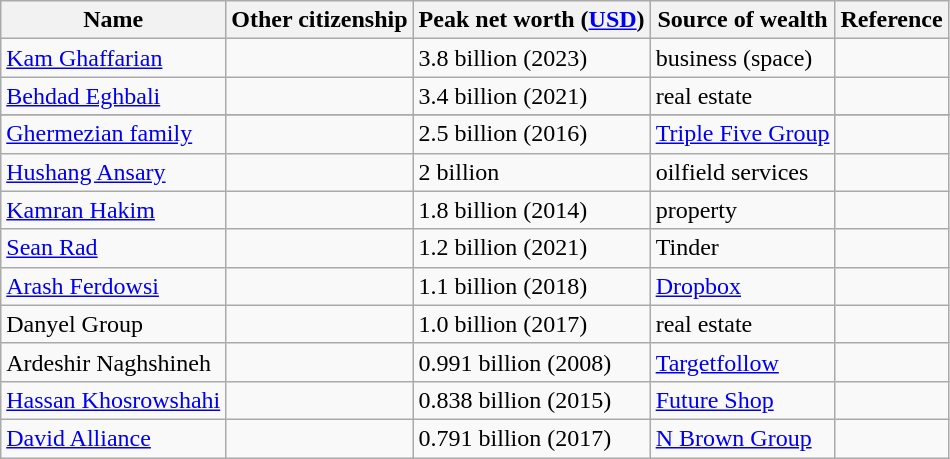<table class="wikitable">
<tr>
<th>Name</th>
<th>Other citizenship</th>
<th>Peak net worth (<a href='#'>USD</a>)</th>
<th>Source of wealth</th>
<th>Reference</th>
</tr>
<tr>
<td><a href='#'>Kam Ghaffarian</a></td>
<td></td>
<td>3.8 billion (2023)</td>
<td>business (space)</td>
<td></td>
</tr>
<tr>
<td><a href='#'>Behdad Eghbali</a></td>
<td></td>
<td>3.4 billion (2021)</td>
<td>real estate</td>
<td></td>
</tr>
<tr>
</tr>
<tr>
<td><a href='#'>Ghermezian family</a></td>
<td></td>
<td>2.5 billion (2016)</td>
<td><a href='#'>Triple Five Group</a></td>
<td></td>
</tr>
<tr>
<td><a href='#'>Hushang Ansary</a></td>
<td></td>
<td>2 billion</td>
<td>oilfield services</td>
<td></td>
</tr>
<tr>
<td><a href='#'>Kamran Hakim</a></td>
<td></td>
<td>1.8 billion (2014)</td>
<td>property</td>
<td></td>
</tr>
<tr>
<td><a href='#'>Sean Rad</a></td>
<td></td>
<td>1.2 billion (2021)</td>
<td>Tinder</td>
<td></td>
</tr>
<tr>
<td><a href='#'>Arash Ferdowsi</a></td>
<td></td>
<td>1.1 billion (2018)</td>
<td><a href='#'>Dropbox</a></td>
<td></td>
</tr>
<tr>
<td>Danyel  Group</td>
<td></td>
<td>1.0 billion (2017)</td>
<td>real estate</td>
<td></td>
</tr>
<tr>
<td>Ardeshir Naghshineh</td>
<td></td>
<td>0.991 billion (2008)</td>
<td><a href='#'>Targetfollow</a></td>
<td></td>
</tr>
<tr>
<td><a href='#'>Hassan Khosrowshahi</a></td>
<td></td>
<td>0.838 billion (2015)</td>
<td><a href='#'>Future Shop</a></td>
<td></td>
</tr>
<tr>
<td><a href='#'>David Alliance</a></td>
<td></td>
<td>0.791 billion (2017)</td>
<td><a href='#'>N Brown Group</a></td>
<td></td>
</tr>
</table>
